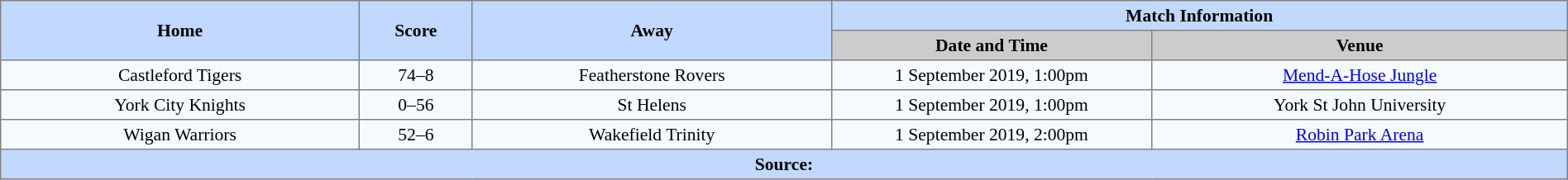<table border=1 style="border-collapse:collapse; font-size:90%; text-align:center;" cellpadding=3 cellspacing=0 width=100%>
<tr bgcolor=#C1D8FF>
<th rowspan=2 width=19%>Home</th>
<th rowspan=2 width=6%>Score</th>
<th rowspan=2 width=19%>Away</th>
<th colspan=2>Match Information</th>
</tr>
<tr bgcolor=#CCCCCC>
<th width=17%>Date and Time</th>
<th width=22%>Venue</th>
</tr>
<tr bgcolor=#F5FAFF>
<td> Castleford Tigers</td>
<td>74–8</td>
<td> Featherstone Rovers</td>
<td>1 September 2019, 1:00pm</td>
<td><a href='#'>Mend-A-Hose Jungle</a></td>
</tr>
<tr bgcolor=#F5FAFF>
<td> York City Knights</td>
<td>0–56</td>
<td> St Helens</td>
<td>1 September 2019, 1:00pm</td>
<td>York St John University</td>
</tr>
<tr bgcolor=#F5FAFF>
<td> Wigan Warriors</td>
<td>52–6</td>
<td> Wakefield Trinity</td>
<td>1 September 2019, 2:00pm</td>
<td><a href='#'>Robin Park Arena</a></td>
</tr>
<tr style="background:#c1d8ff;">
<th colspan=6>Source:</th>
</tr>
</table>
